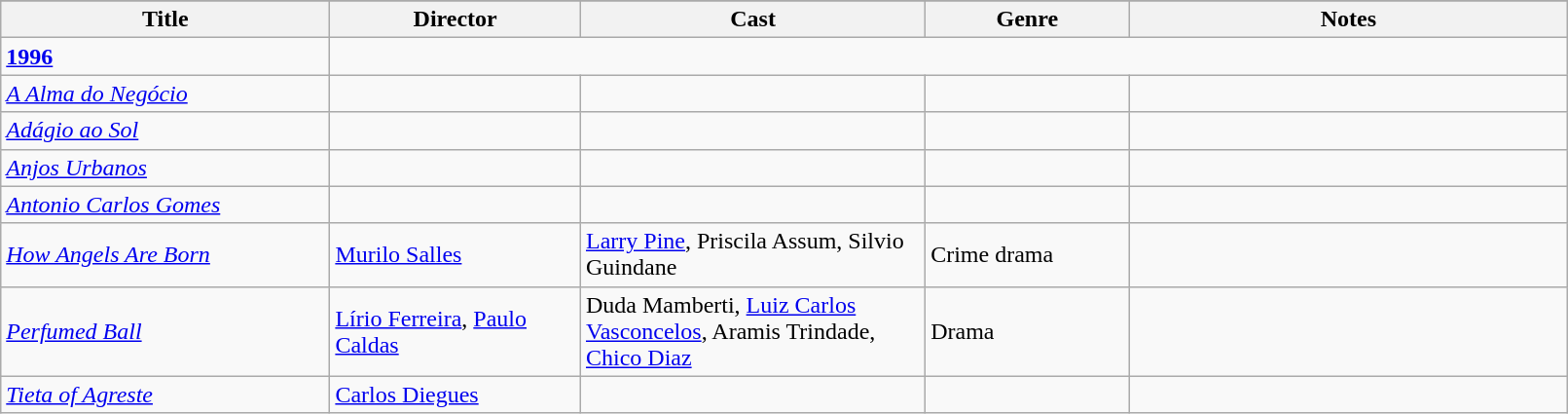<table class="wikitable" width= "85%">
<tr>
</tr>
<tr>
<th width=21%>Title</th>
<th width=16%>Director</th>
<th width=22%>Cast</th>
<th width=13%>Genre</th>
<th width=28%>Notes</th>
</tr>
<tr>
<td><strong><a href='#'>1996</a></strong></td>
</tr>
<tr>
<td><em><a href='#'>A Alma do Negócio</a></em></td>
<td></td>
<td></td>
<td></td>
<td></td>
</tr>
<tr>
<td><em><a href='#'>Adágio ao Sol</a></em></td>
<td></td>
<td></td>
<td></td>
<td></td>
</tr>
<tr>
<td><em><a href='#'>Anjos Urbanos</a></em></td>
<td></td>
<td></td>
<td></td>
<td></td>
</tr>
<tr>
<td><em><a href='#'>Antonio Carlos Gomes</a></em></td>
<td></td>
<td></td>
<td></td>
<td></td>
</tr>
<tr>
<td><em><a href='#'>How Angels Are Born</a></em></td>
<td><a href='#'>Murilo Salles</a></td>
<td><a href='#'>Larry Pine</a>, Priscila Assum, Silvio Guindane</td>
<td>Crime drama</td>
<td></td>
</tr>
<tr>
<td><em><a href='#'>Perfumed Ball</a></em></td>
<td><a href='#'>Lírio Ferreira</a>, <a href='#'>Paulo Caldas</a></td>
<td>Duda Mamberti, <a href='#'>Luiz Carlos Vasconcelos</a>, Aramis Trindade, <a href='#'>Chico Diaz</a></td>
<td>Drama</td>
<td></td>
</tr>
<tr>
<td><em><a href='#'>Tieta of Agreste</a></em></td>
<td><a href='#'>Carlos Diegues</a></td>
<td></td>
<td></td>
<td></td>
</tr>
</table>
